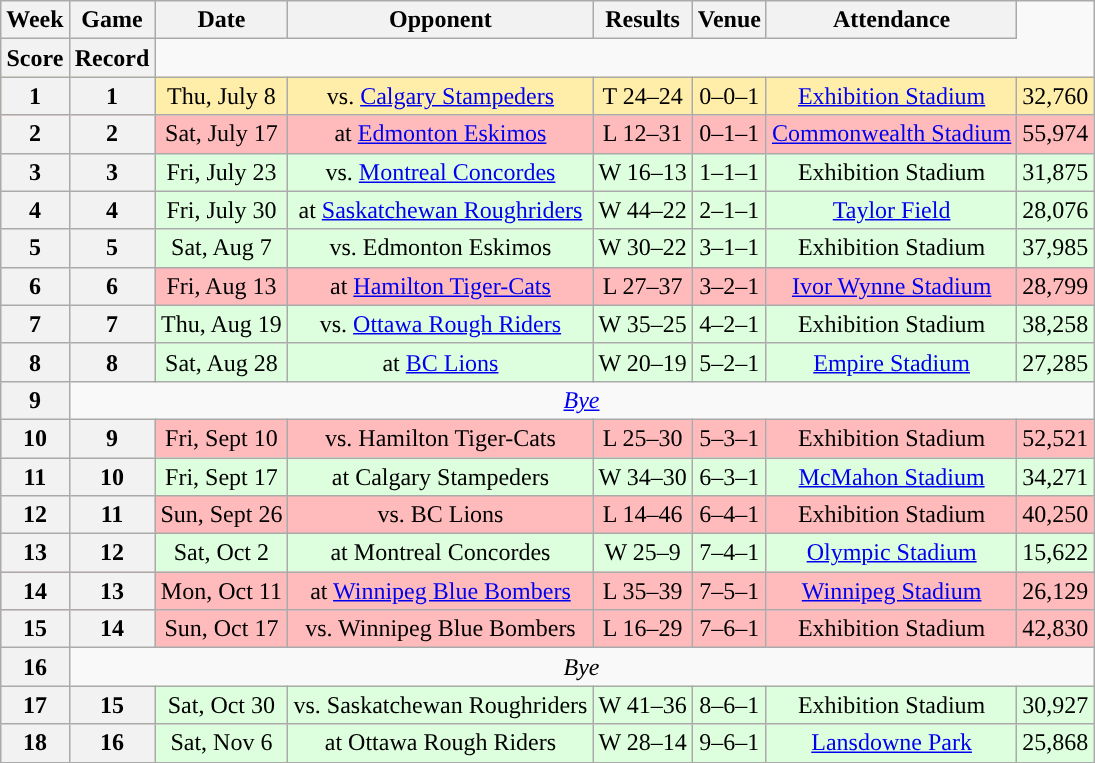<table class="wikitable" style="text-align:center">
<tr>
<th>Week</th>
<th>Game</th>
<th>Date</th>
<th>Opponent</th>
<th>Results</th>
<th>Venue</th>
<th>Attendance</th>
</tr>
<tr>
<th>Score</th>
<th>Record</th>
</tr>
<tr style="background:#ffeeaa">
<th>1</th>
<th>1</th>
<td>Thu, July 8</td>
<td>vs. <a href='#'>Calgary Stampeders</a></td>
<td>T 24–24</td>
<td>0–0–1</td>
<td><a href='#'>Exhibition Stadium</a></td>
<td>32,760</td>
</tr>
<tr style="background:#ffbbbb">
<th>2</th>
<th>2</th>
<td>Sat, July 17</td>
<td>at <a href='#'>Edmonton Eskimos</a></td>
<td>L 12–31</td>
<td>0–1–1</td>
<td><a href='#'>Commonwealth Stadium</a></td>
<td>55,974</td>
</tr>
<tr style="background:#ddffdd">
<th>3</th>
<th>3</th>
<td>Fri, July 23</td>
<td>vs. <a href='#'>Montreal Concordes</a></td>
<td>W 16–13</td>
<td>1–1–1</td>
<td>Exhibition Stadium</td>
<td>31,875</td>
</tr>
<tr style="background:#ddffdd">
<th>4</th>
<th>4</th>
<td>Fri, July 30</td>
<td>at <a href='#'>Saskatchewan Roughriders</a></td>
<td>W 44–22</td>
<td>2–1–1</td>
<td><a href='#'>Taylor Field</a></td>
<td>28,076</td>
</tr>
<tr style="background:#ddffdd">
<th>5</th>
<th>5</th>
<td>Sat, Aug 7</td>
<td>vs. Edmonton Eskimos</td>
<td>W 30–22</td>
<td>3–1–1</td>
<td>Exhibition Stadium</td>
<td>37,985</td>
</tr>
<tr style="background:#ffbbbb">
<th>6</th>
<th>6</th>
<td>Fri, Aug 13</td>
<td>at <a href='#'>Hamilton Tiger-Cats</a></td>
<td>L 27–37</td>
<td>3–2–1</td>
<td><a href='#'>Ivor Wynne Stadium</a></td>
<td>28,799</td>
</tr>
<tr style="background:#ddffdd">
<th>7</th>
<th>7</th>
<td>Thu, Aug 19</td>
<td>vs. <a href='#'>Ottawa Rough Riders</a></td>
<td>W 35–25</td>
<td>4–2–1</td>
<td>Exhibition Stadium</td>
<td>38,258</td>
</tr>
<tr style="background:#ddffdd">
<th>8</th>
<th>8</th>
<td>Sat, Aug 28</td>
<td>at <a href='#'>BC Lions</a></td>
<td>W 20–19</td>
<td>5–2–1</td>
<td><a href='#'>Empire Stadium</a></td>
<td>27,285</td>
</tr>
<tr>
<th>9</th>
<td colspan=7><em><a href='#'>Bye</a></em></td>
</tr>
<tr style="background:#ffbbbb">
<th>10</th>
<th>9</th>
<td>Fri, Sept 10</td>
<td>vs. Hamilton Tiger-Cats</td>
<td>L 25–30</td>
<td>5–3–1</td>
<td>Exhibition Stadium</td>
<td>52,521</td>
</tr>
<tr style="background:#ddffdd">
<th>11</th>
<th>10</th>
<td>Fri, Sept 17</td>
<td>at Calgary Stampeders</td>
<td>W 34–30</td>
<td>6–3–1</td>
<td><a href='#'>McMahon Stadium</a></td>
<td>34,271</td>
</tr>
<tr style="background:#ffbbbb">
<th>12</th>
<th>11</th>
<td>Sun, Sept 26</td>
<td>vs. BC Lions</td>
<td>L 14–46</td>
<td>6–4–1</td>
<td>Exhibition Stadium</td>
<td>40,250</td>
</tr>
<tr style="background:#ddffdd">
<th>13</th>
<th>12</th>
<td>Sat, Oct 2</td>
<td>at Montreal Concordes</td>
<td>W 25–9</td>
<td>7–4–1</td>
<td><a href='#'>Olympic Stadium</a></td>
<td>15,622</td>
</tr>
<tr style="background:#ffbbbb">
<th>14</th>
<th>13</th>
<td>Mon, Oct 11</td>
<td>at <a href='#'>Winnipeg Blue Bombers</a></td>
<td>L 35–39</td>
<td>7–5–1</td>
<td><a href='#'>Winnipeg Stadium</a></td>
<td>26,129</td>
</tr>
<tr style="background:#ffbbbb">
<th>15</th>
<th>14</th>
<td>Sun, Oct 17</td>
<td>vs. Winnipeg Blue Bombers</td>
<td>L 16–29</td>
<td>7–6–1</td>
<td>Exhibition Stadium</td>
<td>42,830</td>
</tr>
<tr>
<th>16</th>
<td colspan=7><em>Bye</em></td>
</tr>
<tr style="background:#ddffdd">
<th>17</th>
<th>15</th>
<td>Sat, Oct 30</td>
<td>vs. Saskatchewan Roughriders</td>
<td>W 41–36</td>
<td>8–6–1</td>
<td>Exhibition Stadium</td>
<td>30,927</td>
</tr>
<tr style="background:#ddffdd">
<th>18</th>
<th>16</th>
<td>Sat, Nov 6</td>
<td>at Ottawa Rough Riders</td>
<td>W 28–14</td>
<td>9–6–1</td>
<td><a href='#'>Lansdowne Park</a></td>
<td>25,868</td>
</tr>
</table>
